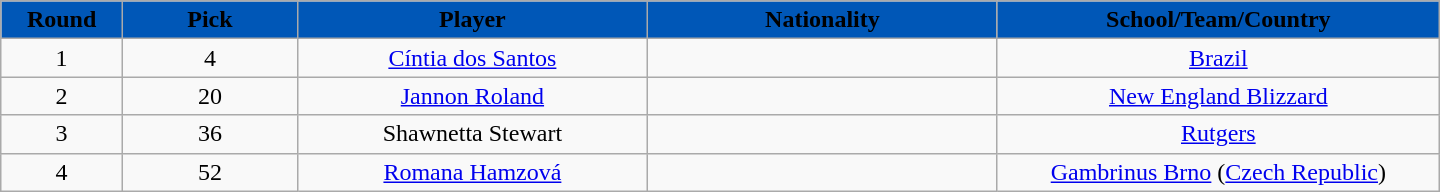<table class="wikitable" style="text-align:center; width:60em">
<tr>
<th style="background: #0057B7" width="2%"><span>Round</span></th>
<th style="background: #0057B7" width="5%"><span>Pick</span></th>
<th style="background: #0057B7" width="10%"><span>Player</span></th>
<th style="background: #0057B7" width="10%"><span>Nationality</span></th>
<th style="background: #0057B7" width="10%"><span>School/Team/Country</span></th>
</tr>
<tr>
<td>1</td>
<td>4</td>
<td><a href='#'>Cíntia dos Santos</a></td>
<td></td>
<td><a href='#'>Brazil</a></td>
</tr>
<tr>
<td>2</td>
<td>20</td>
<td><a href='#'>Jannon Roland</a></td>
<td></td>
<td><a href='#'>New England Blizzard</a></td>
</tr>
<tr>
<td>3</td>
<td>36</td>
<td>Shawnetta Stewart</td>
<td></td>
<td><a href='#'>Rutgers</a></td>
</tr>
<tr>
<td>4</td>
<td>52</td>
<td><a href='#'>Romana Hamzová</a></td>
<td></td>
<td><a href='#'>Gambrinus Brno</a> (<a href='#'>Czech Republic</a>)</td>
</tr>
</table>
